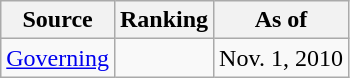<table class="wikitable" style="text-align:center">
<tr>
<th>Source</th>
<th>Ranking</th>
<th>As of</th>
</tr>
<tr>
<td align="left"><a href='#'>Governing</a></td>
<td></td>
<td>Nov. 1, 2010</td>
</tr>
</table>
